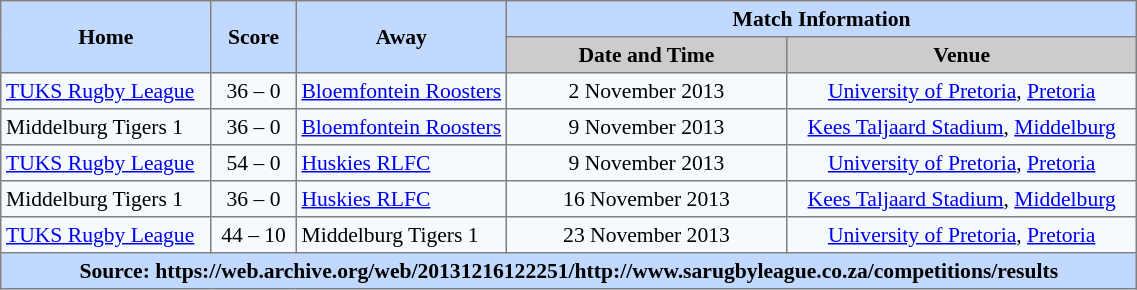<table border=1 style="border-collapse:collapse; font-size:90%; text-align:center;" cellpadding=3 cellspacing=0 width=60%>
<tr bgcolor=#C1D8FF>
<th rowspan=2 width=15%>Home</th>
<th rowspan=2 width=5%>Score</th>
<th rowspan=2 width=15%>Away</th>
<th colspan=6>Match Information</th>
</tr>
<tr bgcolor=#CCCCCC>
<th width=20%>Date and Time</th>
<th width=25%>Venue</th>
</tr>
<tr bgcolor=#F5FAFF>
<td align=left> <a href='#'>TUKS Rugby League</a></td>
<td>36 – 0</td>
<td align=left> <a href='#'>Bloemfontein Roosters</a></td>
<td>2 November 2013</td>
<td><a href='#'>University of Pretoria</a>, <a href='#'>Pretoria</a></td>
</tr>
<tr bgcolor=#F5FAFF>
<td align=left> Middelburg Tigers 1</td>
<td>36 – 0</td>
<td align=left> <a href='#'>Bloemfontein Roosters</a></td>
<td>9 November 2013</td>
<td><a href='#'>Kees Taljaard Stadium</a>, <a href='#'>Middelburg</a></td>
</tr>
<tr bgcolor=#F5FAFF>
<td align=left> <a href='#'>TUKS Rugby League</a></td>
<td>54 – 0</td>
<td align=left> <a href='#'>Huskies RLFC</a></td>
<td>9 November 2013</td>
<td><a href='#'>University of Pretoria</a>, <a href='#'>Pretoria</a></td>
</tr>
<tr bgcolor=#F5FAFF>
<td align=left> Middelburg Tigers 1</td>
<td>36 – 0</td>
<td align=left> <a href='#'>Huskies RLFC</a></td>
<td>16 November 2013</td>
<td><a href='#'>Kees Taljaard Stadium</a>, <a href='#'>Middelburg</a></td>
</tr>
<tr bgcolor=#F5FAFF>
<td align=left> <a href='#'>TUKS Rugby League</a></td>
<td>44 – 10</td>
<td align=left> Middelburg Tigers 1</td>
<td>23 November 2013</td>
<td><a href='#'>University of Pretoria</a>, <a href='#'>Pretoria</a></td>
</tr>
<tr bgcolor=#C1D8FF>
<th colspan=12>Source: https://web.archive.org/web/20131216122251/http://www.sarugbyleague.co.za/competitions/results</th>
</tr>
</table>
